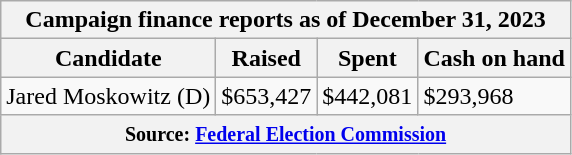<table class="wikitable sortable">
<tr>
<th colspan=4>Campaign finance reports as of December 31, 2023</th>
</tr>
<tr style="text-align:center;">
<th>Candidate</th>
<th>Raised</th>
<th>Spent</th>
<th>Cash on hand</th>
</tr>
<tr>
<td>Jared Moskowitz (D)</td>
<td>$653,427</td>
<td>$442,081</td>
<td>$293,968</td>
</tr>
<tr>
<th colspan="4"><small>Source: <a href='#'>Federal Election Commission</a></small></th>
</tr>
</table>
